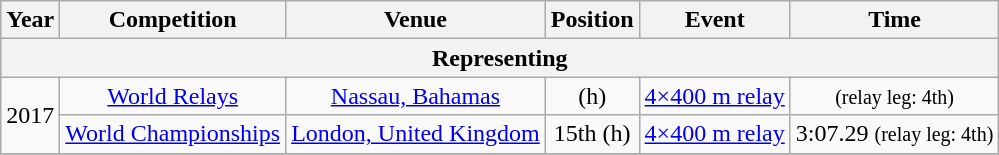<table class="wikitable sortable" style=text-align:center>
<tr>
<th>Year</th>
<th>Competition</th>
<th>Venue</th>
<th>Position</th>
<th>Event</th>
<th>Time</th>
</tr>
<tr>
<th colspan="6">Representing </th>
</tr>
<tr>
<td rowspan=2>2017</td>
<td><a href='#'>World Relays</a></td>
<td><a href='#'>Nassau, Bahamas</a></td>
<td> (h)</td>
<td><a href='#'>4×400 m relay</a></td>
<td> <small>(relay leg: 4th)</small></td>
</tr>
<tr>
<td><a href='#'>World Championships</a></td>
<td><a href='#'>London, United Kingdom</a></td>
<td>15th (h)</td>
<td><a href='#'>4×400 m relay</a></td>
<td>3:07.29 <small>(relay leg: 4th)</small></td>
</tr>
<tr>
</tr>
</table>
